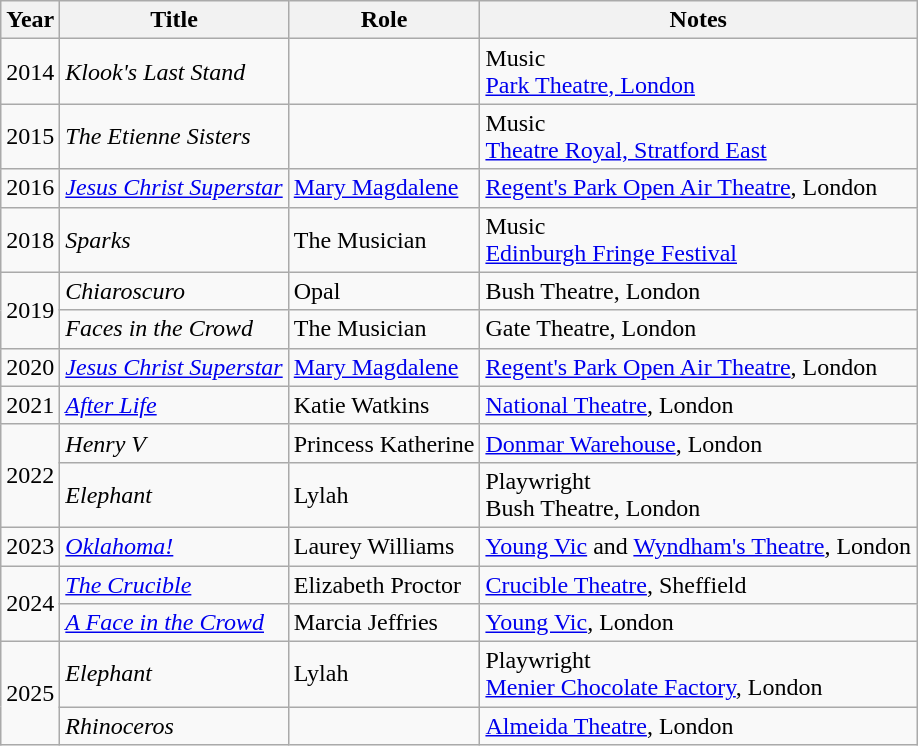<table class="wikitable sortable">
<tr>
<th>Year</th>
<th>Title</th>
<th>Role</th>
<th class="unsortable">Notes</th>
</tr>
<tr>
<td>2014</td>
<td><em>Klook's Last Stand</em></td>
<td></td>
<td>Music<br><a href='#'>Park Theatre, London</a></td>
</tr>
<tr>
<td>2015</td>
<td><em>The Etienne Sisters</em></td>
<td></td>
<td>Music<br><a href='#'>Theatre Royal, Stratford East</a></td>
</tr>
<tr>
<td>2016</td>
<td><em><a href='#'>Jesus Christ Superstar</a></em></td>
<td><a href='#'>Mary Magdalene</a></td>
<td><a href='#'>Regent's Park Open Air Theatre</a>, London</td>
</tr>
<tr>
<td>2018</td>
<td><em>Sparks</em></td>
<td>The Musician</td>
<td>Music<br><a href='#'>Edinburgh Fringe Festival</a></td>
</tr>
<tr>
<td rowspan="2">2019</td>
<td><em>Chiaroscuro</em></td>
<td>Opal</td>
<td>Bush Theatre, London</td>
</tr>
<tr>
<td><em>Faces in the Crowd</em></td>
<td>The Musician</td>
<td>Gate Theatre, London</td>
</tr>
<tr>
<td>2020</td>
<td><em><a href='#'>Jesus Christ Superstar</a></em></td>
<td><a href='#'>Mary Magdalene</a></td>
<td><a href='#'>Regent's Park Open Air Theatre</a>, London</td>
</tr>
<tr>
<td>2021</td>
<td><em><a href='#'>After Life</a></em></td>
<td>Katie Watkins</td>
<td><a href='#'>National Theatre</a>, London</td>
</tr>
<tr>
<td rowspan="2">2022</td>
<td><em>Henry V</em></td>
<td>Princess Katherine</td>
<td><a href='#'>Donmar Warehouse</a>, London</td>
</tr>
<tr>
<td><em>Elephant</em></td>
<td>Lylah</td>
<td>Playwright<br>Bush Theatre, London</td>
</tr>
<tr>
<td>2023</td>
<td><em><a href='#'>Oklahoma!</a></em></td>
<td>Laurey Williams</td>
<td><a href='#'>Young Vic</a> and <a href='#'>Wyndham's Theatre</a>, London</td>
</tr>
<tr>
<td rowspan="2">2024</td>
<td><em><a href='#'>The Crucible</a></em></td>
<td>Elizabeth Proctor</td>
<td><a href='#'>Crucible Theatre</a>, Sheffield</td>
</tr>
<tr>
<td><a href='#'><em>A Face in the Crowd</em></a></td>
<td>Marcia Jeffries</td>
<td><a href='#'>Young Vic</a>, London</td>
</tr>
<tr>
<td rowspan="2">2025</td>
<td><em>Elephant</em></td>
<td>Lylah</td>
<td>Playwright<br><a href='#'>Menier Chocolate Factory</a>, London</td>
</tr>
<tr>
<td><em>Rhinoceros</em></td>
<td></td>
<td><a href='#'>Almeida Theatre</a>, London</td>
</tr>
</table>
